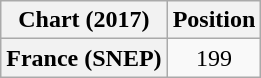<table class="wikitable plainrowheaders" style="text-align:center">
<tr>
<th scope="col">Chart (2017)</th>
<th scope="col">Position</th>
</tr>
<tr>
<th scope="row">France (SNEP)</th>
<td>199</td>
</tr>
</table>
